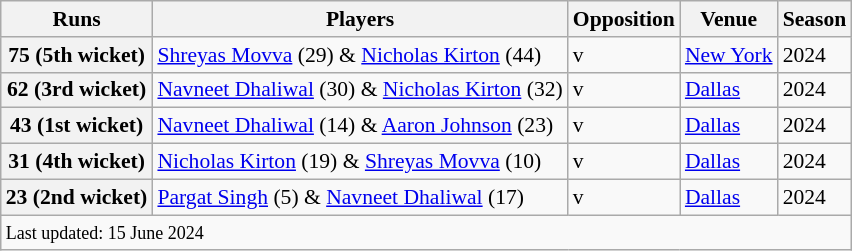<table class="wikitable"style="font-size: 90%">
<tr>
<th scope="col"><strong>Runs</strong></th>
<th scope="col"><strong>Players</strong></th>
<th scope="col"><strong>Opposition</strong></th>
<th scope="col"><strong>Venue</strong></th>
<th scope="col"><strong>Season</strong></th>
</tr>
<tr>
<th>75 (5th wicket)</th>
<td><a href='#'>Shreyas Movva</a> (29) & <a href='#'>Nicholas Kirton</a> (44)</td>
<td>v </td>
<td><a href='#'>New York</a></td>
<td>2024</td>
</tr>
<tr>
<th>62 (3rd wicket)</th>
<td><a href='#'>Navneet Dhaliwal</a> (30) & <a href='#'>Nicholas Kirton</a> (32)</td>
<td>v </td>
<td><a href='#'>Dallas</a></td>
<td>2024</td>
</tr>
<tr>
<th>43 (1st wicket)</th>
<td><a href='#'>Navneet Dhaliwal</a> (14) & <a href='#'>Aaron Johnson</a> (23)</td>
<td>v </td>
<td><a href='#'>Dallas</a></td>
<td>2024</td>
</tr>
<tr>
<th>31 (4th wicket)</th>
<td><a href='#'>Nicholas Kirton</a> (19) & <a href='#'>Shreyas Movva</a> (10)</td>
<td>v </td>
<td><a href='#'>Dallas</a></td>
<td>2024</td>
</tr>
<tr>
<th>23 (2nd wicket)</th>
<td><a href='#'>Pargat Singh</a> (5) & <a href='#'>Navneet Dhaliwal</a> (17)</td>
<td>v </td>
<td><a href='#'>Dallas</a></td>
<td>2024</td>
</tr>
<tr>
<td colspan="5"><small>Last updated: 15 June 2024</small></td>
</tr>
</table>
